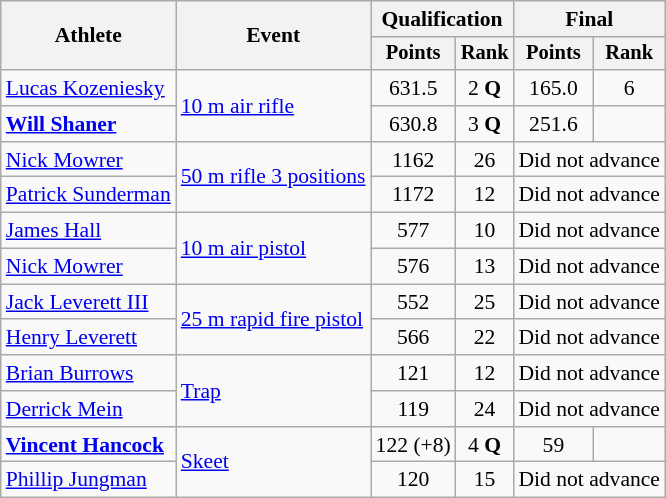<table class=wikitable style=font-size:90%;text-align:center>
<tr>
<th rowspan=2>Athlete</th>
<th rowspan=2>Event</th>
<th colspan=2>Qualification</th>
<th colspan=2>Final</th>
</tr>
<tr style=font-size:95%>
<th>Points</th>
<th>Rank</th>
<th>Points</th>
<th>Rank</th>
</tr>
<tr>
<td align=left><a href='#'>Lucas Kozeniesky</a></td>
<td align=left rowspan=2><a href='#'>10 m air rifle</a></td>
<td>631.5</td>
<td>2 <strong>Q</strong></td>
<td>165.0</td>
<td>6</td>
</tr>
<tr>
<td align=left><strong><a href='#'>Will Shaner</a></strong></td>
<td>630.8</td>
<td>3 <strong>Q</strong></td>
<td>251.6 </td>
<td></td>
</tr>
<tr>
<td align=left><a href='#'>Nick Mowrer</a></td>
<td align=left rowspan=2><a href='#'>50 m rifle 3 positions</a></td>
<td>1162</td>
<td>26</td>
<td colspan=2>Did not advance</td>
</tr>
<tr>
<td align=left><a href='#'>Patrick Sunderman</a></td>
<td>1172</td>
<td>12</td>
<td colspan=2>Did not advance</td>
</tr>
<tr>
<td align=left><a href='#'>James Hall</a></td>
<td align=left rowspan=2><a href='#'>10 m air pistol</a></td>
<td>577</td>
<td>10</td>
<td colspan=2>Did not advance</td>
</tr>
<tr>
<td align=left><a href='#'>Nick Mowrer</a></td>
<td>576</td>
<td>13</td>
<td colspan=2>Did not advance</td>
</tr>
<tr>
<td align=left><a href='#'>Jack Leverett III</a></td>
<td align=left rowspan=2><a href='#'>25 m rapid fire pistol</a></td>
<td>552</td>
<td>25</td>
<td colspan=2>Did not advance</td>
</tr>
<tr>
<td align=left><a href='#'>Henry Leverett</a></td>
<td>566</td>
<td>22</td>
<td colspan=2>Did not advance</td>
</tr>
<tr>
<td align=left><a href='#'>Brian Burrows</a></td>
<td align=left rowspan=2><a href='#'>Trap</a></td>
<td>121</td>
<td>12</td>
<td colspan=2>Did not advance</td>
</tr>
<tr>
<td align=left><a href='#'>Derrick Mein</a></td>
<td>119</td>
<td>24</td>
<td colspan=2>Did not advance</td>
</tr>
<tr>
<td align=left><strong><a href='#'>Vincent Hancock</a></strong></td>
<td align=left rowspan=2><a href='#'>Skeet</a></td>
<td>122 (+8)</td>
<td>4 <strong>Q</strong></td>
<td>59 </td>
<td></td>
</tr>
<tr>
<td align=left><a href='#'>Phillip Jungman</a></td>
<td>120</td>
<td>15</td>
<td colspan=2>Did not advance</td>
</tr>
</table>
